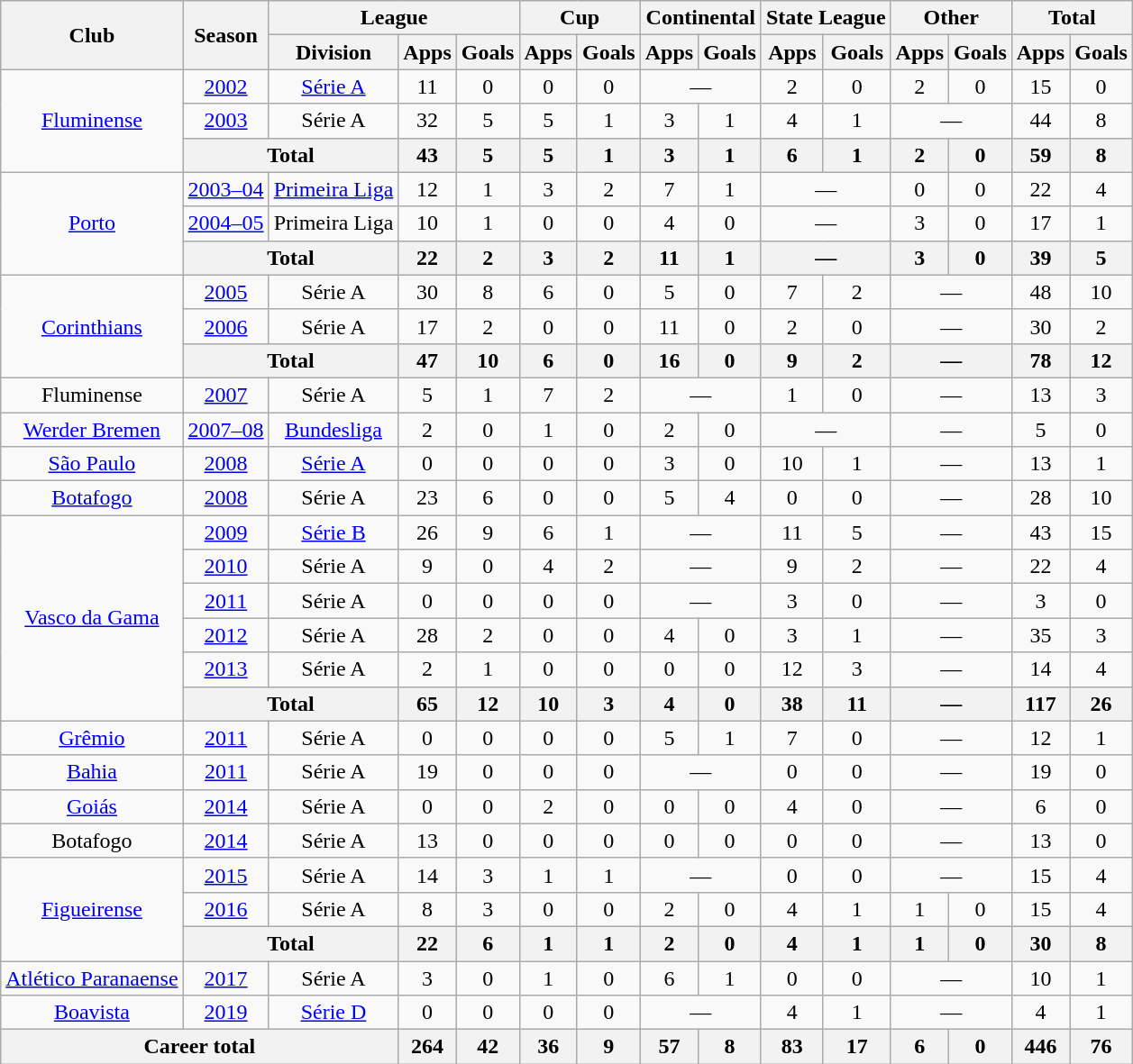<table class="wikitable" style="text-align:center">
<tr>
<th rowspan="2">Club</th>
<th rowspan="2">Season</th>
<th colspan="3">League</th>
<th colspan="2">Cup</th>
<th colspan="2">Continental</th>
<th colspan="2">State League</th>
<th colspan="2">Other</th>
<th colspan="2">Total</th>
</tr>
<tr>
<th>Division</th>
<th>Apps</th>
<th>Goals</th>
<th>Apps</th>
<th>Goals</th>
<th>Apps</th>
<th>Goals</th>
<th>Apps</th>
<th>Goals</th>
<th>Apps</th>
<th>Goals</th>
<th>Apps</th>
<th>Goals</th>
</tr>
<tr>
<td rowspan="3"><a href='#'>Fluminense</a></td>
<td><a href='#'>2002</a></td>
<td><a href='#'>Série A</a></td>
<td>11</td>
<td>0</td>
<td>0</td>
<td>0</td>
<td colspan="2">—</td>
<td>2</td>
<td>0</td>
<td>2</td>
<td>0</td>
<td>15</td>
<td>0</td>
</tr>
<tr>
<td><a href='#'>2003</a></td>
<td>Série A</td>
<td>32</td>
<td>5</td>
<td>5</td>
<td>1</td>
<td>3</td>
<td>1</td>
<td>4</td>
<td>1</td>
<td colspan="2">—</td>
<td>44</td>
<td>8</td>
</tr>
<tr>
<th colspan="2">Total</th>
<th>43</th>
<th>5</th>
<th>5</th>
<th>1</th>
<th>3</th>
<th>1</th>
<th>6</th>
<th>1</th>
<th>2</th>
<th>0</th>
<th>59</th>
<th>8</th>
</tr>
<tr>
<td rowspan="3"><a href='#'>Porto</a></td>
<td><a href='#'>2003–04</a></td>
<td><a href='#'>Primeira Liga</a></td>
<td>12</td>
<td>1</td>
<td>3</td>
<td>2</td>
<td>7</td>
<td>1</td>
<td colspan="2">—</td>
<td>0</td>
<td>0</td>
<td>22</td>
<td>4</td>
</tr>
<tr>
<td><a href='#'>2004–05</a></td>
<td>Primeira Liga</td>
<td>10</td>
<td>1</td>
<td>0</td>
<td>0</td>
<td>4</td>
<td>0</td>
<td colspan="2">—</td>
<td>3</td>
<td>0</td>
<td>17</td>
<td>1</td>
</tr>
<tr>
<th colspan="2">Total</th>
<th>22</th>
<th>2</th>
<th>3</th>
<th>2</th>
<th>11</th>
<th>1</th>
<th colspan="2">—</th>
<th>3</th>
<th>0</th>
<th>39</th>
<th>5</th>
</tr>
<tr>
<td rowspan="3"><a href='#'>Corinthians</a></td>
<td><a href='#'>2005</a></td>
<td>Série A</td>
<td>30</td>
<td>8</td>
<td>6</td>
<td>0</td>
<td>5</td>
<td>0</td>
<td>7</td>
<td>2</td>
<td colspan="2">—</td>
<td>48</td>
<td>10</td>
</tr>
<tr>
<td><a href='#'>2006</a></td>
<td>Série A</td>
<td>17</td>
<td>2</td>
<td>0</td>
<td>0</td>
<td>11</td>
<td>0</td>
<td>2</td>
<td>0</td>
<td colspan="2">—</td>
<td>30</td>
<td>2</td>
</tr>
<tr>
<th colspan="2">Total</th>
<th>47</th>
<th>10</th>
<th>6</th>
<th>0</th>
<th>16</th>
<th>0</th>
<th>9</th>
<th>2</th>
<th colspan="2">—</th>
<th>78</th>
<th>12</th>
</tr>
<tr>
<td>Fluminense</td>
<td><a href='#'>2007</a></td>
<td>Série A</td>
<td>5</td>
<td>1</td>
<td>7</td>
<td>2</td>
<td colspan="2">—</td>
<td>1</td>
<td>0</td>
<td colspan="2">—</td>
<td>13</td>
<td>3</td>
</tr>
<tr>
<td><a href='#'>Werder Bremen</a></td>
<td><a href='#'>2007–08</a></td>
<td><a href='#'>Bundesliga</a></td>
<td>2</td>
<td>0</td>
<td>1</td>
<td>0</td>
<td>2</td>
<td>0</td>
<td colspan="2">—</td>
<td colspan="2">—</td>
<td>5</td>
<td>0</td>
</tr>
<tr>
<td><a href='#'>São Paulo</a></td>
<td><a href='#'>2008</a></td>
<td><a href='#'>Série A</a></td>
<td>0</td>
<td>0</td>
<td>0</td>
<td>0</td>
<td>3</td>
<td>0</td>
<td>10</td>
<td>1</td>
<td colspan="2">—</td>
<td>13</td>
<td>1</td>
</tr>
<tr>
<td><a href='#'>Botafogo</a></td>
<td><a href='#'>2008</a></td>
<td>Série A</td>
<td>23</td>
<td>6</td>
<td>0</td>
<td>0</td>
<td>5</td>
<td>4</td>
<td>0</td>
<td>0</td>
<td colspan="2">—</td>
<td>28</td>
<td>10</td>
</tr>
<tr>
<td rowspan="6"><a href='#'>Vasco da Gama</a></td>
<td><a href='#'>2009</a></td>
<td><a href='#'>Série B</a></td>
<td>26</td>
<td>9</td>
<td>6</td>
<td>1</td>
<td colspan="2">—</td>
<td>11</td>
<td>5</td>
<td colspan="2">—</td>
<td>43</td>
<td>15</td>
</tr>
<tr>
<td><a href='#'>2010</a></td>
<td>Série A</td>
<td>9</td>
<td>0</td>
<td>4</td>
<td>2</td>
<td colspan="2">—</td>
<td>9</td>
<td>2</td>
<td colspan="2">—</td>
<td>22</td>
<td>4</td>
</tr>
<tr>
<td><a href='#'>2011</a></td>
<td>Série A</td>
<td>0</td>
<td>0</td>
<td>0</td>
<td>0</td>
<td colspan="2">—</td>
<td>3</td>
<td>0</td>
<td colspan="2">—</td>
<td>3</td>
<td>0</td>
</tr>
<tr>
<td><a href='#'>2012</a></td>
<td>Série A</td>
<td>28</td>
<td>2</td>
<td>0</td>
<td>0</td>
<td>4</td>
<td>0</td>
<td>3</td>
<td>1</td>
<td colspan="2">—</td>
<td>35</td>
<td>3</td>
</tr>
<tr>
<td><a href='#'>2013</a></td>
<td>Série A</td>
<td>2</td>
<td>1</td>
<td>0</td>
<td>0</td>
<td>0</td>
<td>0</td>
<td>12</td>
<td>3</td>
<td colspan="2">—</td>
<td>14</td>
<td>4</td>
</tr>
<tr>
<th colspan="2">Total</th>
<th>65</th>
<th>12</th>
<th>10</th>
<th>3</th>
<th>4</th>
<th>0</th>
<th>38</th>
<th>11</th>
<th colspan="2">—</th>
<th>117</th>
<th>26</th>
</tr>
<tr>
<td><a href='#'>Grêmio</a></td>
<td><a href='#'>2011</a></td>
<td>Série A</td>
<td>0</td>
<td>0</td>
<td>0</td>
<td>0</td>
<td>5</td>
<td>1</td>
<td>7</td>
<td>0</td>
<td colspan="2">—</td>
<td>12</td>
<td>1</td>
</tr>
<tr>
<td><a href='#'>Bahia</a></td>
<td><a href='#'>2011</a></td>
<td>Série A</td>
<td>19</td>
<td>0</td>
<td>0</td>
<td>0</td>
<td colspan="2">—</td>
<td>0</td>
<td>0</td>
<td colspan="2">—</td>
<td>19</td>
<td>0</td>
</tr>
<tr>
<td><a href='#'>Goiás</a></td>
<td><a href='#'>2014</a></td>
<td>Série A</td>
<td>0</td>
<td>0</td>
<td>2</td>
<td>0</td>
<td>0</td>
<td>0</td>
<td>4</td>
<td>0</td>
<td colspan="2">—</td>
<td>6</td>
<td>0</td>
</tr>
<tr>
<td>Botafogo</td>
<td><a href='#'>2014</a></td>
<td>Série A</td>
<td>13</td>
<td>0</td>
<td>0</td>
<td>0</td>
<td>0</td>
<td>0</td>
<td>0</td>
<td>0</td>
<td colspan="2">—</td>
<td>13</td>
<td>0</td>
</tr>
<tr>
<td rowspan="3"><a href='#'>Figueirense</a></td>
<td><a href='#'>2015</a></td>
<td>Série A</td>
<td>14</td>
<td>3</td>
<td>1</td>
<td>1</td>
<td colspan="2">—</td>
<td>0</td>
<td>0</td>
<td colspan="2">—</td>
<td>15</td>
<td>4</td>
</tr>
<tr>
<td><a href='#'>2016</a></td>
<td>Série A</td>
<td>8</td>
<td>3</td>
<td>0</td>
<td>0</td>
<td>2</td>
<td>0</td>
<td>4</td>
<td>1</td>
<td>1</td>
<td>0</td>
<td>15</td>
<td>4</td>
</tr>
<tr>
<th colspan="2">Total</th>
<th>22</th>
<th>6</th>
<th>1</th>
<th>1</th>
<th>2</th>
<th>0</th>
<th>4</th>
<th>1</th>
<th>1</th>
<th>0</th>
<th>30</th>
<th>8</th>
</tr>
<tr>
<td><a href='#'>Atlético Paranaense</a></td>
<td><a href='#'>2017</a></td>
<td>Série A</td>
<td>3</td>
<td>0</td>
<td>1</td>
<td>0</td>
<td>6</td>
<td>1</td>
<td>0</td>
<td>0</td>
<td colspan="2">—</td>
<td>10</td>
<td>1</td>
</tr>
<tr>
<td><a href='#'>Boavista</a></td>
<td><a href='#'>2019</a></td>
<td><a href='#'>Série D</a></td>
<td>0</td>
<td>0</td>
<td>0</td>
<td>0</td>
<td colspan="2">—</td>
<td>4</td>
<td>1</td>
<td colspan="2">—</td>
<td>4</td>
<td>1</td>
</tr>
<tr>
<th colspan="3">Career total</th>
<th>264</th>
<th>42</th>
<th>36</th>
<th>9</th>
<th>57</th>
<th>8</th>
<th>83</th>
<th>17</th>
<th>6</th>
<th>0</th>
<th>446</th>
<th>76</th>
</tr>
</table>
